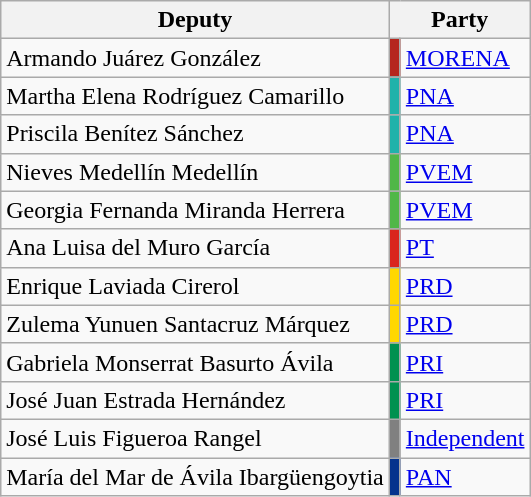<table class="wikitable">
<tr>
<th>Deputy</th>
<th colspan="2">Party</th>
</tr>
<tr>
<td>Armando Juárez González</td>
<td bgcolor=#B5261E></td>
<td> <a href='#'>MORENA</a></td>
</tr>
<tr>
<td>Martha Elena Rodríguez Camarillo</td>
<td bgcolor=#20B2AA></td>
<td> <a href='#'>PNA</a></td>
</tr>
<tr>
<td>Priscila Benítez Sánchez</td>
<td bgcolor=#20B2AA></td>
<td> <a href='#'>PNA</a></td>
</tr>
<tr>
<td>Nieves Medellín Medellín</td>
<td bgcolor=#50B747></td>
<td> <a href='#'>PVEM</a></td>
</tr>
<tr>
<td>Georgia Fernanda Miranda Herrera</td>
<td bgcolor=#50B747></td>
<td> <a href='#'>PVEM</a></td>
</tr>
<tr>
<td>Ana Luisa del Muro García</td>
<td bgcolor=#DA251D></td>
<td> <a href='#'>PT</a></td>
</tr>
<tr>
<td>Enrique Laviada Cirerol</td>
<td bgcolor=#FFD700></td>
<td> <a href='#'>PRD</a></td>
</tr>
<tr>
<td>Zulema Yunuen Santacruz Márquez</td>
<td bgcolor=#FFD700></td>
<td> <a href='#'>PRD</a></td>
</tr>
<tr>
<td>Gabriela Monserrat Basurto Ávila</td>
<td bgcolor=#009150></td>
<td> <a href='#'>PRI</a></td>
</tr>
<tr>
<td>José Juan Estrada Hernández</td>
<td bgcolor=#009150></td>
<td> <a href='#'>PRI</a></td>
</tr>
<tr>
<td>José Luis Figueroa Rangel</td>
<td bgcolor=gray></td>
<td> <a href='#'>Independent</a></td>
</tr>
<tr>
<td>María del Mar de Ávila Ibargüengoytia</td>
<td bgcolor=#05338D></td>
<td> <a href='#'>PAN</a></td>
</tr>
</table>
